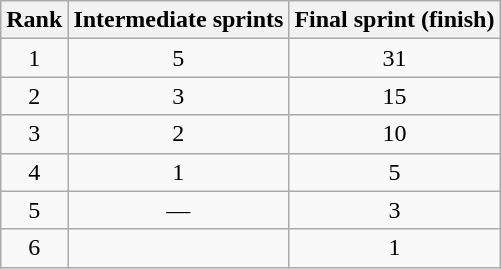<table class="wikitable" border="1" style="text-align:center">
<tr>
<th>Rank</th>
<th>Intermediate sprints</th>
<th>Final sprint (finish)</th>
</tr>
<tr>
<td>1</td>
<td>5</td>
<td>31</td>
</tr>
<tr>
<td>2</td>
<td>3</td>
<td>15</td>
</tr>
<tr>
<td>3</td>
<td>2</td>
<td>10</td>
</tr>
<tr>
<td>4</td>
<td>1</td>
<td>5</td>
</tr>
<tr>
<td>5</td>
<td>—</td>
<td>3</td>
</tr>
<tr>
<td>6</td>
<td></td>
<td>1</td>
</tr>
</table>
